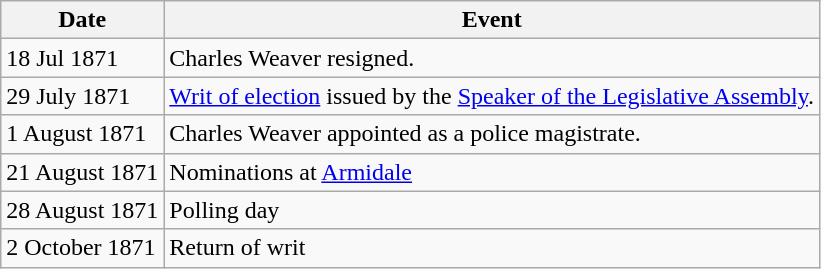<table class="wikitable">
<tr>
<th>Date</th>
<th>Event</th>
</tr>
<tr>
<td>18 Jul 1871</td>
<td>Charles Weaver resigned.</td>
</tr>
<tr>
<td>29 July 1871</td>
<td><a href='#'>Writ of election</a> issued by the <a href='#'>Speaker of the Legislative Assembly</a>.</td>
</tr>
<tr>
<td>1 August 1871</td>
<td>Charles Weaver appointed as a police magistrate.</td>
</tr>
<tr>
<td>21 August 1871</td>
<td>Nominations at <a href='#'>Armidale</a></td>
</tr>
<tr>
<td>28 August 1871</td>
<td>Polling day</td>
</tr>
<tr>
<td>2 October 1871</td>
<td>Return of writ</td>
</tr>
</table>
